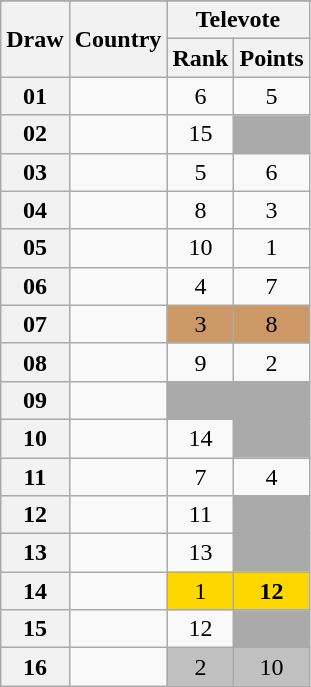<table class="sortable wikitable collapsible plainrowheaders" style="text-align:center;">
<tr>
</tr>
<tr>
<th scope="col" rowspan="2">Draw</th>
<th scope="col" rowspan="2">Country</th>
<th scope="col" colspan="2">Televote</th>
</tr>
<tr>
<th scope="col">Rank</th>
<th scope="col" class="unsortable">Points</th>
</tr>
<tr>
<th scope="row" style="text-align:center;">01</th>
<td style="text-align:left;"></td>
<td>6</td>
<td>5</td>
</tr>
<tr>
<th scope="row" style="text-align:center;">02</th>
<td style="text-align:left;"></td>
<td>15</td>
<td style="background:#AAAAAA;"></td>
</tr>
<tr>
<th scope="row" style="text-align:center;">03</th>
<td style="text-align:left;"></td>
<td>5</td>
<td>6</td>
</tr>
<tr>
<th scope="row" style="text-align:center;">04</th>
<td style="text-align:left;"></td>
<td>8</td>
<td>3</td>
</tr>
<tr>
<th scope="row" style="text-align:center;">05</th>
<td style="text-align:left;"></td>
<td>10</td>
<td>1</td>
</tr>
<tr>
<th scope="row" style="text-align:center;">06</th>
<td style="text-align:left;"></td>
<td>4</td>
<td>7</td>
</tr>
<tr>
<th scope="row" style="text-align:center;">07</th>
<td style="text-align:left;"></td>
<td style="background:#CC9966;">3</td>
<td style="background:#CC9966;">8</td>
</tr>
<tr>
<th scope="row" style="text-align:center;">08</th>
<td style="text-align:left;"></td>
<td>9</td>
<td>2</td>
</tr>
<tr class=sortbottom>
<th scope="row" style="text-align:center;">09</th>
<td style="text-align:left;"></td>
<td style="background:#AAAAAA;"></td>
<td style="background:#AAAAAA;"></td>
</tr>
<tr>
<th scope="row" style="text-align:center;">10</th>
<td style="text-align:left;"></td>
<td>14</td>
<td style="background:#AAAAAA;"></td>
</tr>
<tr>
<th scope="row" style="text-align:center;">11</th>
<td style="text-align:left;"></td>
<td>7</td>
<td>4</td>
</tr>
<tr>
<th scope="row" style="text-align:center;">12</th>
<td style="text-align:left;"></td>
<td>11</td>
<td style="background:#AAAAAA;"></td>
</tr>
<tr>
<th scope="row" style="text-align:center;">13</th>
<td style="text-align:left;"></td>
<td>13</td>
<td style="background:#AAAAAA;"></td>
</tr>
<tr>
<th scope="row" style="text-align:center;">14</th>
<td style="text-align:left;"></td>
<td style="background:gold;">1</td>
<td style="background:gold;"><strong>12</strong></td>
</tr>
<tr>
<th scope="row" style="text-align:center;">15</th>
<td style="text-align:left;"></td>
<td>12</td>
<td style="background:#AAAAAA;"></td>
</tr>
<tr>
<th scope="row" style="text-align:center;">16</th>
<td style="text-align:left;"></td>
<td style="background:silver;">2</td>
<td style="background:silver;">10</td>
</tr>
</table>
